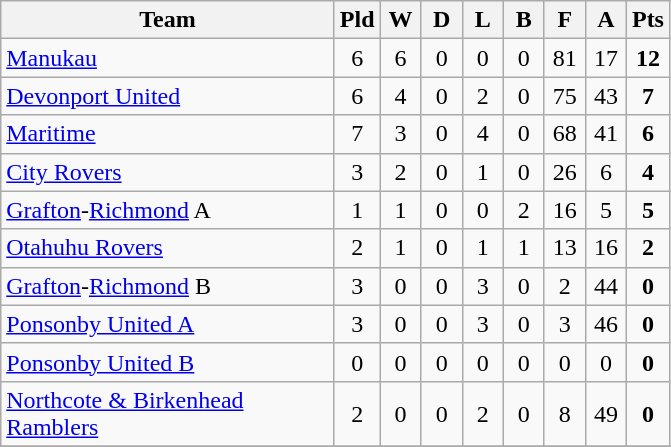<table class="wikitable" style="text-align:center;">
<tr>
<th width=215>Team</th>
<th width=20 abbr="Played">Pld</th>
<th width=20 abbr="Won">W</th>
<th width=20 abbr="Drawn">D</th>
<th width=20 abbr="Lost">L</th>
<th width=20 abbr="Bye">B</th>
<th width=20 abbr="For">F</th>
<th width=20 abbr="Against">A</th>
<th width=20 abbr="Points">Pts</th>
</tr>
<tr>
<td style="text-align:left;"><a href='#'>Manukau</a></td>
<td>6</td>
<td>6</td>
<td>0</td>
<td>0</td>
<td>0</td>
<td>81</td>
<td>17</td>
<td><strong>12</strong></td>
</tr>
<tr>
<td style="text-align:left;"><a href='#'>Devonport United</a></td>
<td>6</td>
<td>4</td>
<td>0</td>
<td>2</td>
<td>0</td>
<td>75</td>
<td>43</td>
<td><strong>7</strong></td>
</tr>
<tr>
<td style="text-align:left;"><a href='#'>Maritime</a></td>
<td>7</td>
<td>3</td>
<td>0</td>
<td>4</td>
<td>0</td>
<td>68</td>
<td>41</td>
<td><strong>6</strong></td>
</tr>
<tr>
<td style="text-align:left;"><a href='#'>City Rovers</a></td>
<td>3</td>
<td>2</td>
<td>0</td>
<td>1</td>
<td>0</td>
<td>26</td>
<td>6</td>
<td><strong>4</strong></td>
</tr>
<tr>
<td style="text-align:left;"><a href='#'>Grafton</a>-<a href='#'>Richmond</a> A</td>
<td>1</td>
<td>1</td>
<td>0</td>
<td>0</td>
<td>2</td>
<td>16</td>
<td>5</td>
<td><strong>5</strong></td>
</tr>
<tr>
<td style="text-align:left;"><a href='#'>Otahuhu Rovers</a></td>
<td>2</td>
<td>1</td>
<td>0</td>
<td>1</td>
<td>1</td>
<td>13</td>
<td>16</td>
<td><strong>2</strong></td>
</tr>
<tr>
<td style="text-align:left;"><a href='#'>Grafton</a>-<a href='#'>Richmond</a> B</td>
<td>3</td>
<td>0</td>
<td>0</td>
<td>3</td>
<td>0</td>
<td>2</td>
<td>44</td>
<td><strong>0</strong></td>
</tr>
<tr>
<td style="text-align:left;"><a href='#'>Ponsonby United A</a></td>
<td>3</td>
<td>0</td>
<td>0</td>
<td>3</td>
<td>0</td>
<td>3</td>
<td>46</td>
<td><strong>0</strong></td>
</tr>
<tr>
<td style="text-align:left;"><a href='#'>Ponsonby United B</a></td>
<td>0</td>
<td>0</td>
<td>0</td>
<td>0</td>
<td>0</td>
<td>0</td>
<td>0</td>
<td><strong>0</strong></td>
</tr>
<tr>
<td style="text-align:left;"><a href='#'>Northcote & Birkenhead Ramblers</a></td>
<td>2</td>
<td>0</td>
<td>0</td>
<td>2</td>
<td>0</td>
<td>8</td>
<td>49</td>
<td><strong>0</strong></td>
</tr>
<tr>
</tr>
</table>
